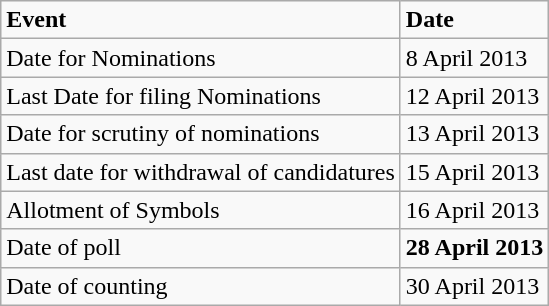<table class="wikitable">
<tr>
<td><strong>Event</strong></td>
<td><strong>Date</strong></td>
</tr>
<tr>
<td>Date for Nominations</td>
<td>8 April 2013</td>
</tr>
<tr>
<td>Last Date for filing Nominations</td>
<td>12 April 2013</td>
</tr>
<tr>
<td>Date for scrutiny of nominations</td>
<td>13 April 2013</td>
</tr>
<tr>
<td>Last date for withdrawal of candidatures</td>
<td>15 April 2013</td>
</tr>
<tr>
<td>Allotment of Symbols</td>
<td>16 April 2013</td>
</tr>
<tr>
<td>Date of poll</td>
<td><strong>28 April 2013</strong></td>
</tr>
<tr>
<td>Date of counting</td>
<td>30 April 2013</td>
</tr>
</table>
